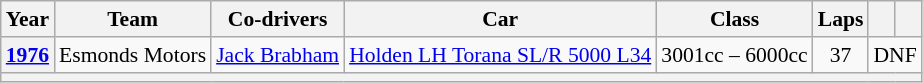<table class="wikitable" style="text-align:center; font-size:90%">
<tr>
<th>Year</th>
<th>Team</th>
<th>Co-drivers</th>
<th>Car</th>
<th>Class</th>
<th>Laps</th>
<th></th>
<th></th>
</tr>
<tr>
<th><a href='#'>1976</a></th>
<td align="left"> Esmonds Motors</td>
<td align="left"> <a href='#'>Jack Brabham</a></td>
<td align="left"><a href='#'>Holden LH Torana SL/R 5000 L34</a></td>
<td>3001cc – 6000cc</td>
<td>37</td>
<td colspan="2">DNF</td>
</tr>
<tr>
<th colspan="8"></th>
</tr>
</table>
